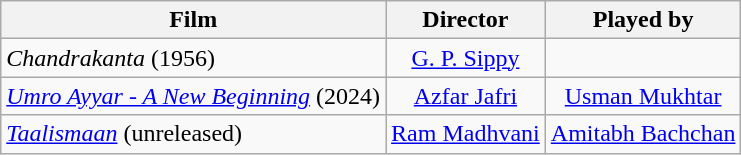<table class="wikitable">
<tr>
<th rowspan="1">Film</th>
<th colspan="1">Director</th>
<th colspan="1">Played by</th>
</tr>
<tr>
<td><em>Chandrakanta</em> (1956)</td>
<td align="center"><a href='#'>G. P. Sippy</a></td>
<td></td>
</tr>
<tr>
<td><em><a href='#'>Umro Ayyar - A New Beginning</a></em> (2024)</td>
<td align="center"><a href='#'>Azfar Jafri</a></td>
<td align="center"><a href='#'>Usman Mukhtar</a></td>
</tr>
<tr>
<td><em><a href='#'>Taalismaan</a></em> (unreleased)</td>
<td align="center"><a href='#'>Ram Madhvani</a></td>
<td align="center"><a href='#'>Amitabh Bachchan</a></td>
</tr>
</table>
